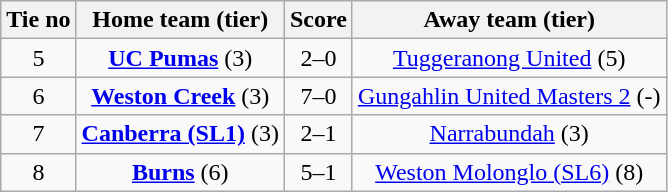<table class="wikitable" style="text-align:center">
<tr>
<th>Tie no</th>
<th>Home team (tier)</th>
<th>Score</th>
<th>Away team (tier)</th>
</tr>
<tr>
<td>5</td>
<td><strong><a href='#'>UC Pumas</a></strong> (3)</td>
<td>2–0</td>
<td><a href='#'>Tuggeranong United</a> (5)</td>
</tr>
<tr>
<td>6</td>
<td><strong><a href='#'>Weston Creek</a></strong> (3)</td>
<td>7–0</td>
<td><a href='#'>Gungahlin United Masters 2</a> (-)</td>
</tr>
<tr>
<td>7</td>
<td><strong><a href='#'>Canberra (SL1)</a></strong> (3)</td>
<td>2–1</td>
<td><a href='#'>Narrabundah</a> (3)</td>
</tr>
<tr>
<td>8</td>
<td><strong><a href='#'>Burns</a></strong> (6)</td>
<td>5–1</td>
<td><a href='#'>Weston Molonglo (SL6)</a> (8)</td>
</tr>
</table>
